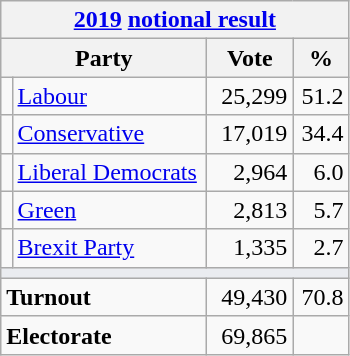<table class="wikitable">
<tr>
<th colspan="4"><a href='#'>2019</a> <a href='#'>notional result</a></th>
</tr>
<tr>
<th bgcolor="#DDDDFF" width="130px" colspan="2">Party</th>
<th bgcolor="#DDDDFF" width="50px">Vote</th>
<th bgcolor="#DDDDFF" width="30px">%</th>
</tr>
<tr>
<td></td>
<td><a href='#'>Labour</a></td>
<td align=right>25,299</td>
<td align=right>51.2</td>
</tr>
<tr>
<td></td>
<td><a href='#'>Conservative</a></td>
<td align=right>17,019</td>
<td align=right>34.4</td>
</tr>
<tr>
<td></td>
<td><a href='#'>Liberal Democrats</a></td>
<td align=right>2,964</td>
<td align=right>6.0</td>
</tr>
<tr>
<td></td>
<td><a href='#'>Green</a></td>
<td align=right>2,813</td>
<td align=right>5.7</td>
</tr>
<tr>
<td></td>
<td><a href='#'>Brexit Party</a></td>
<td align=right>1,335</td>
<td align=right>2.7</td>
</tr>
<tr>
<td colspan="4" bgcolor="#EAECF0"></td>
</tr>
<tr>
<td colspan="2"><strong>Turnout</strong></td>
<td align=right>49,430</td>
<td align=right>70.8</td>
</tr>
<tr>
<td colspan="2"><strong>Electorate</strong></td>
<td align=right>69,865</td>
</tr>
</table>
